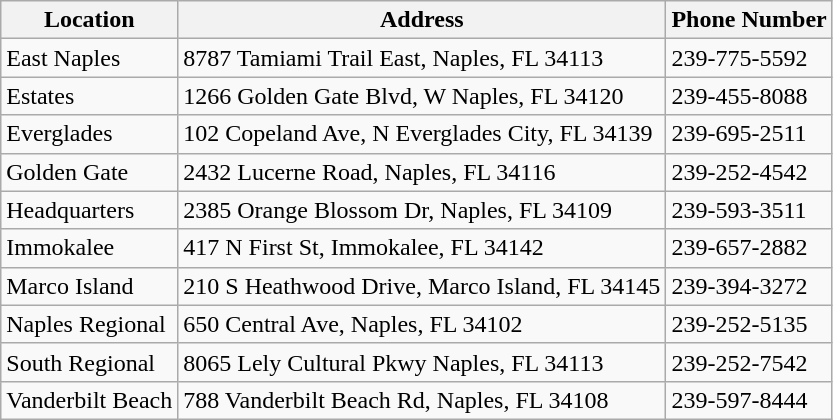<table class="wikitable">
<tr>
<th>Location</th>
<th>Address</th>
<th>Phone Number</th>
</tr>
<tr>
<td>East Naples</td>
<td>8787 Tamiami Trail East, Naples, FL 34113</td>
<td>239-775-5592</td>
</tr>
<tr>
<td>Estates</td>
<td>1266 Golden Gate Blvd, W Naples, FL 34120</td>
<td>239-455-8088</td>
</tr>
<tr>
<td>Everglades</td>
<td>102 Copeland Ave, N Everglades City, FL 34139</td>
<td>239-695-2511</td>
</tr>
<tr>
<td>Golden Gate</td>
<td>2432 Lucerne Road, Naples, FL 34116</td>
<td>239-252-4542</td>
</tr>
<tr>
<td>Headquarters</td>
<td>2385 Orange Blossom Dr, Naples, FL 34109</td>
<td>239-593-3511</td>
</tr>
<tr>
<td>Immokalee</td>
<td>417 N First St, Immokalee, FL 34142</td>
<td>239-657-2882</td>
</tr>
<tr>
<td>Marco Island</td>
<td>210 S Heathwood Drive, Marco Island, FL 34145</td>
<td>239-394-3272</td>
</tr>
<tr>
<td>Naples Regional</td>
<td>650 Central Ave, Naples, FL 34102</td>
<td>239-252-5135</td>
</tr>
<tr>
<td>South Regional</td>
<td>8065 Lely Cultural Pkwy Naples, FL 34113</td>
<td>239-252-7542</td>
</tr>
<tr>
<td>Vanderbilt Beach</td>
<td>788 Vanderbilt Beach Rd, Naples, FL 34108</td>
<td>239-597-8444</td>
</tr>
</table>
